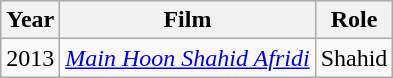<table class="wikitable">
<tr>
<th>Year</th>
<th>Film</th>
<th>Role</th>
</tr>
<tr>
<td>2013</td>
<td><em><a href='#'>Main Hoon Shahid Afridi</a></em></td>
<td>Shahid</td>
</tr>
</table>
